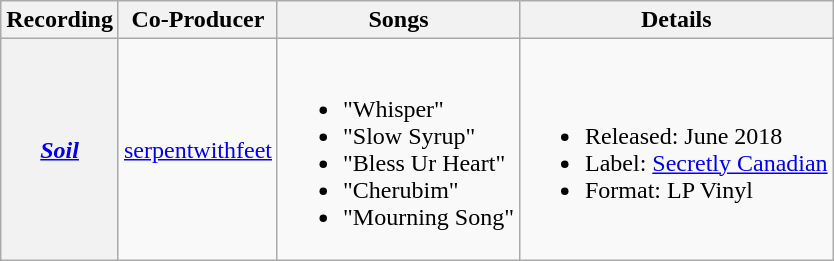<table class="wikitable plainrowheaders">
<tr>
<th scope="col">Recording</th>
<th scope="col">Co-Producer</th>
<th scope="col">Songs</th>
<th scope="col">Details</th>
</tr>
<tr>
<th scope="row"><em><a href='#'>Soil</a></em></th>
<td><a href='#'>serpentwithfeet</a></td>
<td><br><ul><li>"Whisper"</li><li>"Slow Syrup"</li><li>"Bless Ur Heart"</li><li>"Cherubim"</li><li>"Mourning Song"</li></ul></td>
<td><br><ul><li>Released: June 2018</li><li>Label: <a href='#'>Secretly Canadian</a></li><li>Format: LP Vinyl</li></ul></td>
</tr>
</table>
